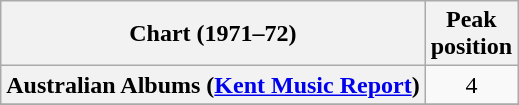<table class="wikitable plainrowheaders sortable" style="text-align:center;">
<tr>
<th>Chart (1971–72)</th>
<th>Peak<br>position</th>
</tr>
<tr>
<th scope=row>Australian Albums (<a href='#'>Kent Music Report</a>)</th>
<td align="center">4</td>
</tr>
<tr>
</tr>
<tr>
</tr>
<tr>
</tr>
<tr>
</tr>
<tr>
</tr>
<tr>
</tr>
</table>
